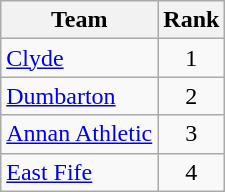<table class="wikitable" style="text-align: center;">
<tr>
<th>Team</th>
<th>Rank</th>
</tr>
<tr>
<td style="text-align: left;"><a href='#'>Clyde</a></td>
<td>1</td>
</tr>
<tr>
<td style="text-align: left;"><a href='#'>Dumbarton</a></td>
<td>2</td>
</tr>
<tr>
<td style="text-align: left;"><a href='#'>Annan Athletic</a></td>
<td>3</td>
</tr>
<tr>
<td style="text-align: left;"><a href='#'>East Fife</a></td>
<td>4</td>
</tr>
</table>
